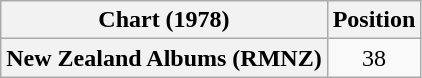<table class="wikitable plainrowheaders" style="text-align:center">
<tr>
<th scope="col">Chart (1978)</th>
<th scope="col">Position</th>
</tr>
<tr>
<th scope="row">New Zealand Albums (RMNZ)</th>
<td>38</td>
</tr>
</table>
